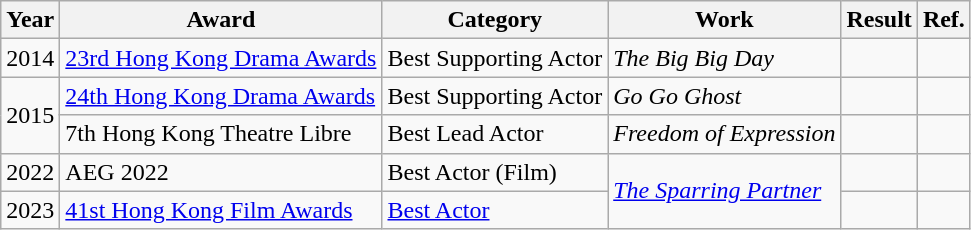<table class="wikitable plainrowheaders">
<tr>
<th>Year</th>
<th>Award</th>
<th>Category</th>
<th>Work</th>
<th>Result</th>
<th>Ref.</th>
</tr>
<tr>
<td>2014</td>
<td><a href='#'>23rd Hong Kong Drama Awards</a></td>
<td>Best Supporting Actor</td>
<td><em>The Big Big Day</em></td>
<td></td>
<td></td>
</tr>
<tr>
<td rowspan="2">2015</td>
<td><a href='#'>24th Hong Kong Drama Awards</a></td>
<td>Best Supporting Actor</td>
<td><em>Go Go Ghost</em></td>
<td></td>
<td></td>
</tr>
<tr>
<td>7th Hong Kong Theatre Libre</td>
<td>Best Lead Actor</td>
<td><em>Freedom of Expression</em></td>
<td></td>
<td></td>
</tr>
<tr>
<td>2022</td>
<td>AEG 2022</td>
<td>Best Actor (Film)</td>
<td rowspan="2"><em><a href='#'>The Sparring Partner</a></em></td>
<td></td>
<td></td>
</tr>
<tr>
<td>2023</td>
<td><a href='#'>41st Hong Kong Film Awards</a></td>
<td><a href='#'>Best Actor</a></td>
<td></td>
<td></td>
</tr>
</table>
